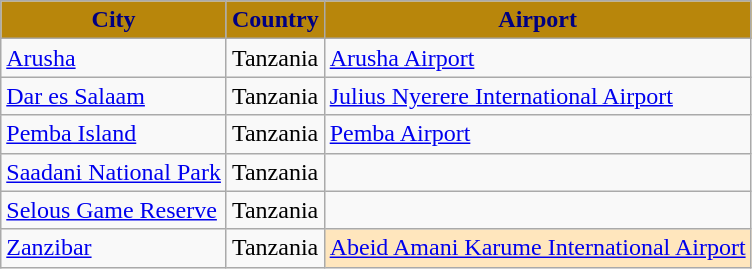<table class="sortable wikitable toccolours">
<tr>
<th style="background-color:#B8860B;color: Navy">City</th>
<th style="background-color:#B8860B;color: Navy">Country</th>
<th style="background-color:#B8860B;color: Navy">Airport</th>
</tr>
<tr>
<td style=""><a href='#'>Arusha</a></td>
<td>Tanzania</td>
<td><a href='#'>Arusha Airport</a></td>
</tr>
<tr>
<td style=""><a href='#'>Dar es Salaam</a></td>
<td>Tanzania</td>
<td><a href='#'>Julius Nyerere International Airport</a></td>
</tr>
<tr>
<td style=""><a href='#'>Pemba Island</a></td>
<td>Tanzania</td>
<td><a href='#'>Pemba Airport</a></td>
</tr>
<tr>
<td style=""><a href='#'>Saadani National Park</a></td>
<td>Tanzania</td>
<td></td>
</tr>
<tr>
<td style=""><a href='#'>Selous Game Reserve</a></td>
<td>Tanzania</td>
<td></td>
</tr>
<tr>
<td style=""><a href='#'>Zanzibar</a></td>
<td>Tanzania</td>
<td style="background-color: #FFE6BD"><a href='#'>Abeid Amani Karume International Airport</a></td>
</tr>
</table>
